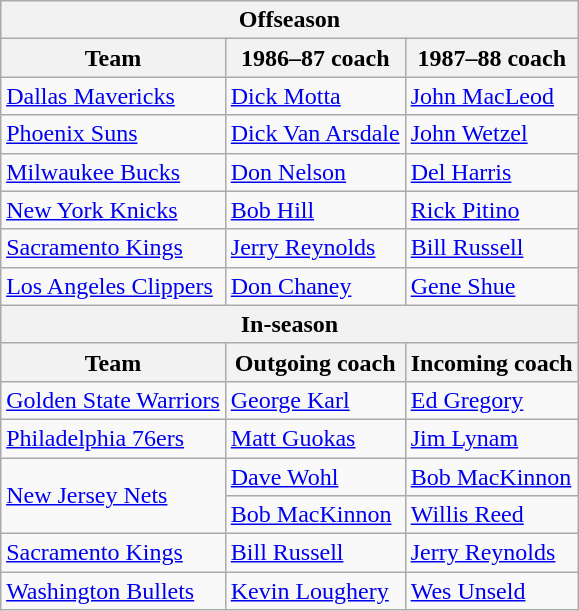<table class="wikitable" style="float:right">
<tr>
<th colspan="3">Offseason</th>
</tr>
<tr>
<th>Team</th>
<th>1986–87 coach</th>
<th>1987–88 coach</th>
</tr>
<tr>
<td><a href='#'>Dallas Mavericks</a></td>
<td><a href='#'>Dick Motta</a></td>
<td><a href='#'>John MacLeod</a></td>
</tr>
<tr>
<td><a href='#'>Phoenix Suns</a></td>
<td><a href='#'>Dick Van Arsdale</a></td>
<td><a href='#'>John Wetzel</a></td>
</tr>
<tr>
<td><a href='#'>Milwaukee Bucks</a></td>
<td><a href='#'>Don Nelson</a></td>
<td><a href='#'>Del Harris</a></td>
</tr>
<tr>
<td><a href='#'>New York Knicks</a></td>
<td><a href='#'>Bob Hill</a></td>
<td><a href='#'>Rick Pitino</a></td>
</tr>
<tr>
<td><a href='#'>Sacramento Kings</a></td>
<td><a href='#'>Jerry Reynolds</a></td>
<td><a href='#'>Bill Russell</a></td>
</tr>
<tr>
<td><a href='#'>Los Angeles Clippers</a></td>
<td><a href='#'>Don Chaney</a></td>
<td><a href='#'>Gene Shue</a></td>
</tr>
<tr>
<th colspan="3">In-season</th>
</tr>
<tr>
<th>Team</th>
<th>Outgoing coach</th>
<th>Incoming coach</th>
</tr>
<tr>
<td><a href='#'>Golden State Warriors</a></td>
<td><a href='#'>George Karl</a></td>
<td><a href='#'>Ed Gregory</a></td>
</tr>
<tr>
<td><a href='#'>Philadelphia 76ers</a></td>
<td><a href='#'>Matt Guokas</a></td>
<td><a href='#'>Jim Lynam</a></td>
</tr>
<tr>
<td rowspan="2"><a href='#'>New Jersey Nets</a></td>
<td><a href='#'>Dave Wohl</a></td>
<td><a href='#'>Bob MacKinnon</a></td>
</tr>
<tr>
<td><a href='#'>Bob MacKinnon</a></td>
<td><a href='#'>Willis Reed</a></td>
</tr>
<tr>
<td><a href='#'>Sacramento Kings</a></td>
<td><a href='#'>Bill Russell</a></td>
<td><a href='#'>Jerry Reynolds</a></td>
</tr>
<tr>
<td><a href='#'>Washington Bullets</a></td>
<td><a href='#'>Kevin Loughery</a></td>
<td><a href='#'>Wes Unseld</a></td>
</tr>
</table>
